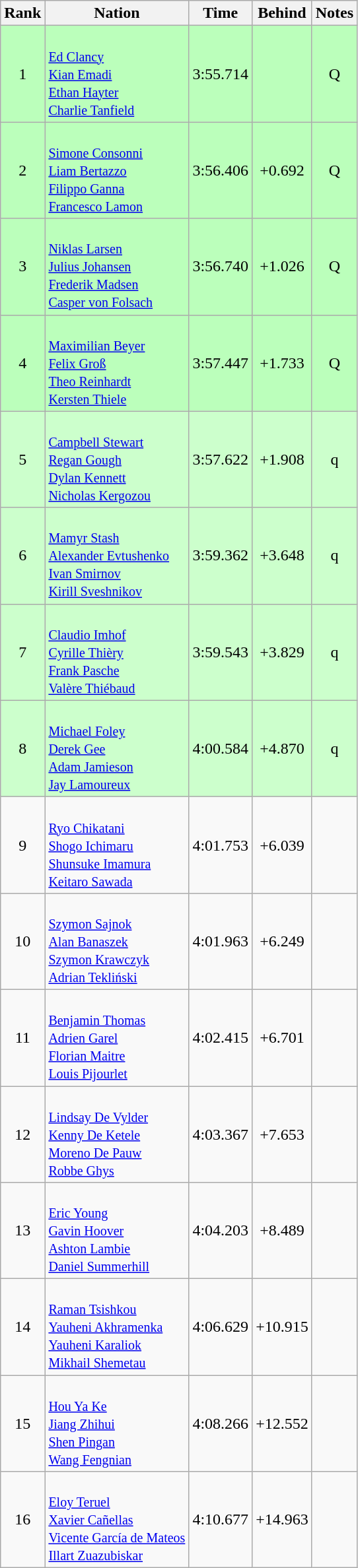<table class="wikitable sortable" style="text-align:center">
<tr>
<th>Rank</th>
<th>Nation</th>
<th>Time</th>
<th>Behind</th>
<th>Notes</th>
</tr>
<tr bgcolor=bbffbb>
<td>1</td>
<td align="left"><br><small><a href='#'>Ed Clancy</a><br><a href='#'>Kian Emadi</a><br><a href='#'>Ethan Hayter</a><br><a href='#'>Charlie Tanfield</a></small></td>
<td>3:55.714</td>
<td></td>
<td>Q</td>
</tr>
<tr bgcolor=bbffbb>
<td>2</td>
<td align="left"><br><small><a href='#'>Simone Consonni</a><br><a href='#'>Liam Bertazzo</a><br><a href='#'>Filippo Ganna</a><br><a href='#'>Francesco Lamon</a></small></td>
<td>3:56.406</td>
<td>+0.692</td>
<td>Q</td>
</tr>
<tr bgcolor=bbffbb>
<td>3</td>
<td align="left"><br><small><a href='#'>Niklas Larsen</a><br><a href='#'>Julius Johansen</a><br><a href='#'>Frederik Madsen</a><br><a href='#'>Casper von Folsach</a></small></td>
<td>3:56.740</td>
<td>+1.026</td>
<td>Q</td>
</tr>
<tr bgcolor=bbffbb>
<td>4</td>
<td align="left"><br><small><a href='#'>Maximilian Beyer</a><br><a href='#'>Felix Groß</a><br><a href='#'>Theo Reinhardt</a><br><a href='#'>Kersten Thiele</a></small></td>
<td>3:57.447</td>
<td>+1.733</td>
<td>Q</td>
</tr>
<tr bgcolor=ccffcc>
<td>5</td>
<td align="left"><br><small><a href='#'>Campbell Stewart</a><br><a href='#'>Regan Gough</a><br><a href='#'>Dylan Kennett</a><br><a href='#'>Nicholas Kergozou</a></small></td>
<td>3:57.622</td>
<td>+1.908</td>
<td>q</td>
</tr>
<tr bgcolor=ccffcc>
<td>6</td>
<td align="left"><br><small><a href='#'>Mamyr Stash</a><br><a href='#'>Alexander Evtushenko</a><br><a href='#'>Ivan Smirnov</a><br><a href='#'>Kirill Sveshnikov</a></small></td>
<td>3:59.362</td>
<td>+3.648</td>
<td>q</td>
</tr>
<tr bgcolor=ccffcc>
<td>7</td>
<td align="left"><br><small><a href='#'>Claudio Imhof</a><br><a href='#'>Cyrille Thièry</a><br><a href='#'>Frank Pasche</a><br><a href='#'>Valère Thiébaud</a></small></td>
<td>3:59.543</td>
<td>+3.829</td>
<td>q</td>
</tr>
<tr bgcolor=ccffcc>
<td>8</td>
<td align="left"><br><small><a href='#'>Michael Foley</a><br><a href='#'>Derek Gee</a><br><a href='#'>Adam Jamieson</a><br><a href='#'>Jay Lamoureux</a></small></td>
<td>4:00.584</td>
<td>+4.870</td>
<td>q</td>
</tr>
<tr>
<td>9</td>
<td align="left"><br><small><a href='#'>Ryo Chikatani</a><br><a href='#'>Shogo Ichimaru</a><br><a href='#'>Shunsuke Imamura</a><br><a href='#'>Keitaro Sawada</a></small></td>
<td>4:01.753</td>
<td>+6.039</td>
<td></td>
</tr>
<tr>
<td>10</td>
<td align="left"><br><small><a href='#'>Szymon Sajnok</a><br><a href='#'>Alan Banaszek</a><br><a href='#'>Szymon Krawczyk</a><br><a href='#'>Adrian Tekliński</a></small></td>
<td>4:01.963</td>
<td>+6.249</td>
<td></td>
</tr>
<tr>
<td>11</td>
<td align="left"><br><small><a href='#'>Benjamin Thomas</a><br><a href='#'>Adrien Garel</a><br><a href='#'>Florian Maitre</a><br><a href='#'>Louis Pijourlet</a></small></td>
<td>4:02.415</td>
<td>+6.701</td>
<td></td>
</tr>
<tr>
<td>12</td>
<td align="left"><br><small><a href='#'>Lindsay De Vylder</a><br><a href='#'>Kenny De Ketele</a><br><a href='#'>Moreno De Pauw</a><br><a href='#'>Robbe Ghys</a></small></td>
<td>4:03.367</td>
<td>+7.653</td>
<td></td>
</tr>
<tr>
<td>13</td>
<td align="left"><br><small><a href='#'>Eric Young</a><br><a href='#'>Gavin Hoover</a><br><a href='#'>Ashton Lambie</a><br><a href='#'>Daniel Summerhill</a></small></td>
<td>4:04.203</td>
<td>+8.489</td>
<td></td>
</tr>
<tr>
<td>14</td>
<td align="left"><br><small><a href='#'>Raman Tsishkou</a><br><a href='#'>Yauheni Akhramenka</a><br><a href='#'>Yauheni Karaliok</a><br><a href='#'>Mikhail Shemetau</a></small></td>
<td>4:06.629</td>
<td>+10.915</td>
<td></td>
</tr>
<tr>
<td>15</td>
<td align="left"><br><small><a href='#'>Hou Ya Ke</a><br><a href='#'>Jiang Zhihui</a><br><a href='#'>Shen Pingan</a><br><a href='#'>Wang Fengnian</a></small></td>
<td>4:08.266</td>
<td>+12.552</td>
<td></td>
</tr>
<tr>
<td>16</td>
<td align="left"><br><small><a href='#'>Eloy Teruel</a><br><a href='#'>Xavier Cañellas</a><br><a href='#'>Vicente García de Mateos</a><br><a href='#'>Illart Zuazubiskar</a> </small></td>
<td>4:10.677</td>
<td>+14.963</td>
<td></td>
</tr>
</table>
